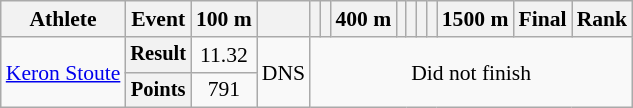<table class="wikitable" style="font-size:90%">
<tr>
<th>Athlete</th>
<th>Event</th>
<th>100 m</th>
<th></th>
<th></th>
<th></th>
<th>400 m</th>
<th></th>
<th></th>
<th></th>
<th></th>
<th>1500 m</th>
<th>Final</th>
<th>Rank</th>
</tr>
<tr align=center>
<td rowspan=2 align=left><a href='#'>Keron Stoute</a></td>
<th style="font-size:95%">Result</th>
<td>11.32</td>
<td rowspan=2>DNS</td>
<td rowspan=2 colspan=10>Did not finish</td>
</tr>
<tr align=center>
<th style="font-size:95%">Points</th>
<td>791</td>
</tr>
</table>
